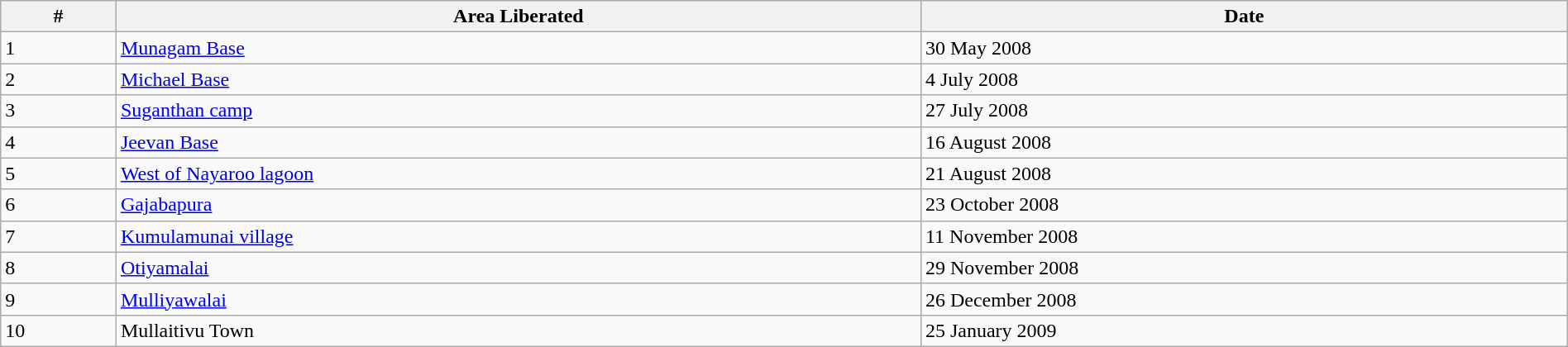<table width=100% class="wikitable" border="1">
<tr>
<th>#</th>
<th>Area Liberated</th>
<th>Date</th>
</tr>
<tr>
<td>1</td>
<td><a href='#'>Munagam Base</a></td>
<td>30 May 2008</td>
</tr>
<tr>
<td>2</td>
<td><a href='#'>Michael Base</a></td>
<td>4 July 2008</td>
</tr>
<tr>
<td>3</td>
<td><a href='#'>Suganthan camp</a></td>
<td>27 July 2008</td>
</tr>
<tr>
<td>4</td>
<td><a href='#'>Jeevan Base</a></td>
<td>16 August 2008</td>
</tr>
<tr>
<td>5</td>
<td><a href='#'>West of Nayaroo lagoon</a></td>
<td>21 August 2008</td>
</tr>
<tr>
<td>6</td>
<td><a href='#'>Gajabapura</a></td>
<td>23 October 2008</td>
</tr>
<tr>
<td>7</td>
<td><a href='#'>Kumulamunai village</a></td>
<td>11 November 2008</td>
</tr>
<tr>
<td>8</td>
<td><a href='#'>Otiyamalai</a></td>
<td>29 November 2008</td>
</tr>
<tr>
<td>9</td>
<td><a href='#'>Mulliyawalai</a></td>
<td>26 December 2008</td>
</tr>
<tr>
<td>10</td>
<td>Mullaitivu Town</td>
<td>25 January 2009</td>
</tr>
</table>
